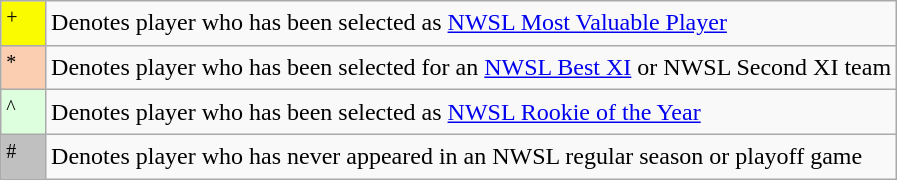<table class="wikitable">
<tr>
<td bgcolor="#FBFb00" width="5%"><sup>+</sup></td>
<td>Denotes player who has been selected as <a href='#'>NWSL Most Valuable Player</a></td>
</tr>
<tr>
<td bgcolor="#FBCEB1" width="5%"><sup>*</sup></td>
<td>Denotes player who has been selected for an <a href='#'>NWSL Best XI</a> or NWSL Second XI team</td>
</tr>
<tr>
<td bgcolor="#DDFFDD" width="5%"><sup>^</sup></td>
<td>Denotes player who has been selected as <a href='#'>NWSL Rookie of the Year</a></td>
</tr>
<tr>
<td bgcolor="#C0C0C0" width="5%"><sup>#</sup></td>
<td>Denotes player who has never appeared in an NWSL regular season or playoff game</td>
</tr>
</table>
